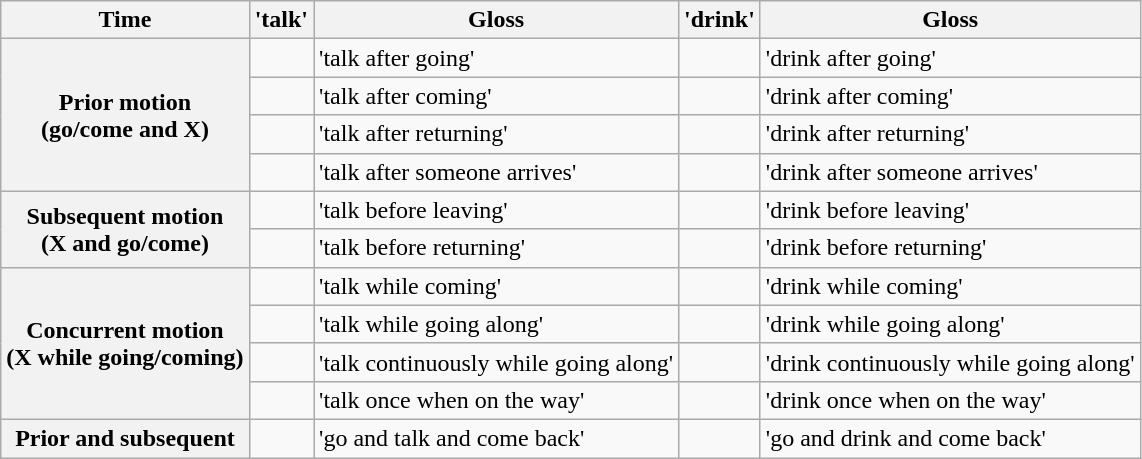<table class=wikitable>
<tr>
<th>Time</th>
<th> 'talk'</th>
<th>Gloss</th>
<th> 'drink'</th>
<th>Gloss</th>
</tr>
<tr>
<th rowspan=4>Prior motion<br>(go/come and X)</th>
<td></td>
<td>'talk after going'</td>
<td></td>
<td>'drink after going'</td>
</tr>
<tr>
<td></td>
<td>'talk after coming'</td>
<td></td>
<td>'drink after coming'</td>
</tr>
<tr>
<td></td>
<td>'talk after returning'</td>
<td></td>
<td>'drink after returning'</td>
</tr>
<tr>
<td></td>
<td>'talk after someone arrives'</td>
<td></td>
<td>'drink after someone arrives'</td>
</tr>
<tr>
<th rowspan=2>Subsequent motion<br>(X and go/come)</th>
<td></td>
<td>'talk before leaving'</td>
<td></td>
<td>'drink before leaving'</td>
</tr>
<tr>
<td></td>
<td>'talk before returning'</td>
<td></td>
<td>'drink before returning'</td>
</tr>
<tr>
<th rowspan=4>Concurrent motion<br>(X while going/coming)</th>
<td></td>
<td>'talk while coming'</td>
<td></td>
<td>'drink while coming'</td>
</tr>
<tr>
<td></td>
<td>'talk while going along'</td>
<td></td>
<td>'drink while going along'</td>
</tr>
<tr>
<td></td>
<td>'talk continuously while going along'</td>
<td></td>
<td>'drink continuously while going along'</td>
</tr>
<tr>
<td></td>
<td>'talk once when on the way'</td>
<td></td>
<td>'drink once when on the way'</td>
</tr>
<tr>
<th>Prior and subsequent</th>
<td></td>
<td>'go and talk and come back'</td>
<td></td>
<td>'go and drink and come back'</td>
</tr>
</table>
